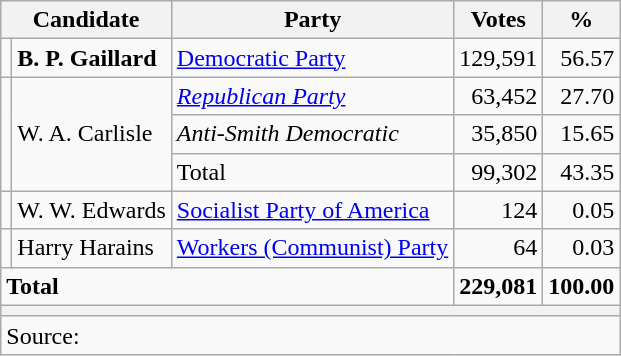<table class="wikitable">
<tr>
<th colspan=2>Candidate</th>
<th>Party</th>
<th>Votes</th>
<th>%</th>
</tr>
<tr>
<td bgcolor=></td>
<td><strong>B. P. Gaillard</strong></td>
<td><a href='#'>Democratic Party</a></td>
<td align=right>129,591</td>
<td align=right>56.57</td>
</tr>
<tr>
<td rowspan=3 bgcolor=></td>
<td rowspan=3>W. A. Carlisle</td>
<td><em><a href='#'>Republican Party</a></em></td>
<td align=right>63,452</td>
<td align=right>27.70</td>
</tr>
<tr>
<td><em>Anti-Smith Democratic</em></td>
<td align=right>35,850</td>
<td align=right>15.65</td>
</tr>
<tr>
<td>Total</td>
<td align=right>99,302</td>
<td align=right>43.35</td>
</tr>
<tr>
<td bgcolor=></td>
<td>W. W. Edwards</td>
<td><a href='#'>Socialist Party of America</a></td>
<td align=right>124</td>
<td align=right>0.05</td>
</tr>
<tr>
<td bgcolor=></td>
<td>Harry Harains</td>
<td><a href='#'>Workers (Communist) Party</a></td>
<td align=right>64</td>
<td align=right>0.03</td>
</tr>
<tr style="font-weight:bold">
<td colspan=3>Total</td>
<td align=right>229,081</td>
<td align=right>100.00</td>
</tr>
<tr>
<th colspan=7></th>
</tr>
<tr>
<td colspan=7>Source:</td>
</tr>
</table>
